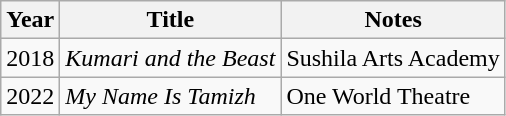<table class="wikitable sortable">
<tr>
<th>Year</th>
<th>Title</th>
<th>Notes</th>
</tr>
<tr>
<td>2018</td>
<td><em>Kumari and the Beast</em></td>
<td>Sushila Arts Academy</td>
</tr>
<tr>
<td>2022</td>
<td><em>My Name Is Tamizh</em></td>
<td>One World Theatre</td>
</tr>
</table>
